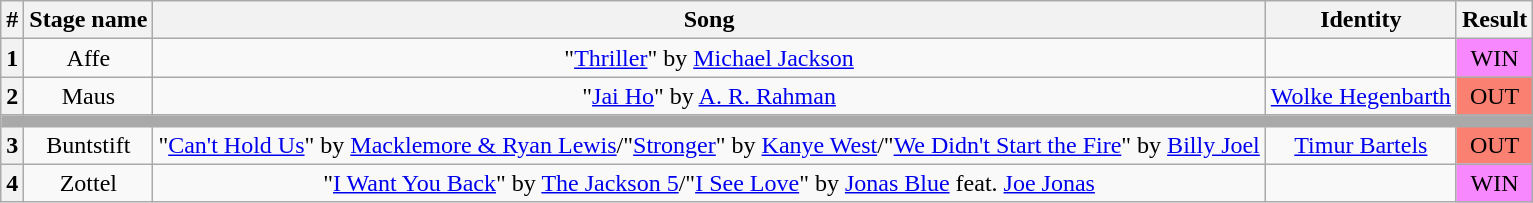<table class="wikitable plainrowheaders" style="text-align: center;">
<tr>
<th>#</th>
<th>Stage name</th>
<th>Song</th>
<th>Identity</th>
<th>Result</th>
</tr>
<tr>
<th>1</th>
<td>Affe</td>
<td>"<a href='#'>Thriller</a>" by <a href='#'>Michael Jackson</a></td>
<td></td>
<td bgcolor=#F888FD>WIN</td>
</tr>
<tr>
<th>2</th>
<td>Maus</td>
<td>"<a href='#'>Jai Ho</a>" by <a href='#'>A. R. Rahman</a></td>
<td><a href='#'>Wolke Hegenbarth</a></td>
<td bgcolor=salmon>OUT</td>
</tr>
<tr>
<td colspan="5" style="background:darkgray"></td>
</tr>
<tr>
<th>3</th>
<td>Buntstift</td>
<td>"<a href='#'>Can't Hold Us</a>" by <a href='#'>Macklemore & Ryan Lewis</a>/"<a href='#'>Stronger</a>" by <a href='#'>Kanye West</a>/"<a href='#'>We Didn't Start the Fire</a>" by <a href='#'>Billy Joel</a></td>
<td><a href='#'>Timur Bartels</a></td>
<td bgcolor=salmon>OUT</td>
</tr>
<tr>
<th>4</th>
<td>Zottel</td>
<td>"<a href='#'>I Want You Back</a>" by <a href='#'>The Jackson 5</a>/"<a href='#'>I See Love</a>" by <a href='#'>Jonas Blue</a> feat. <a href='#'>Joe Jonas</a></td>
<td></td>
<td bgcolor=#F888FD>WIN</td>
</tr>
</table>
